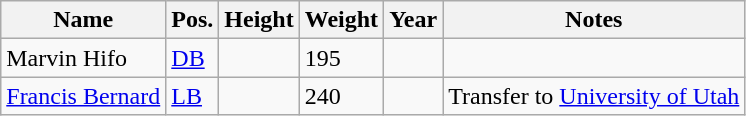<table class="wikitable sortable" border="4">
<tr>
<th>Name</th>
<th>Pos.</th>
<th>Height</th>
<th>Weight</th>
<th>Year</th>
<th>Notes</th>
</tr>
<tr>
<td>Marvin Hifo</td>
<td><a href='#'>DB</a></td>
<td></td>
<td>195</td>
<td></td>
<td></td>
</tr>
<tr>
<td><a href='#'>Francis Bernard</a></td>
<td><a href='#'>LB</a></td>
<td></td>
<td>240</td>
<td></td>
<td>Transfer to <a href='#'>University of Utah</a></td>
</tr>
</table>
